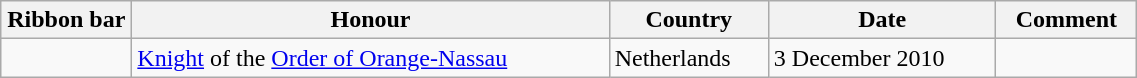<table class="wikitable" style="width:60%;">
<tr>
<th style="width:80px;">Ribbon bar</th>
<th>Honour</th>
<th>Country</th>
<th>Date</th>
<th>Comment</th>
</tr>
<tr>
<td></td>
<td><a href='#'>Knight</a> of the <a href='#'>Order of Orange-Nassau</a></td>
<td>Netherlands</td>
<td>3 December 2010</td>
<td></td>
</tr>
</table>
